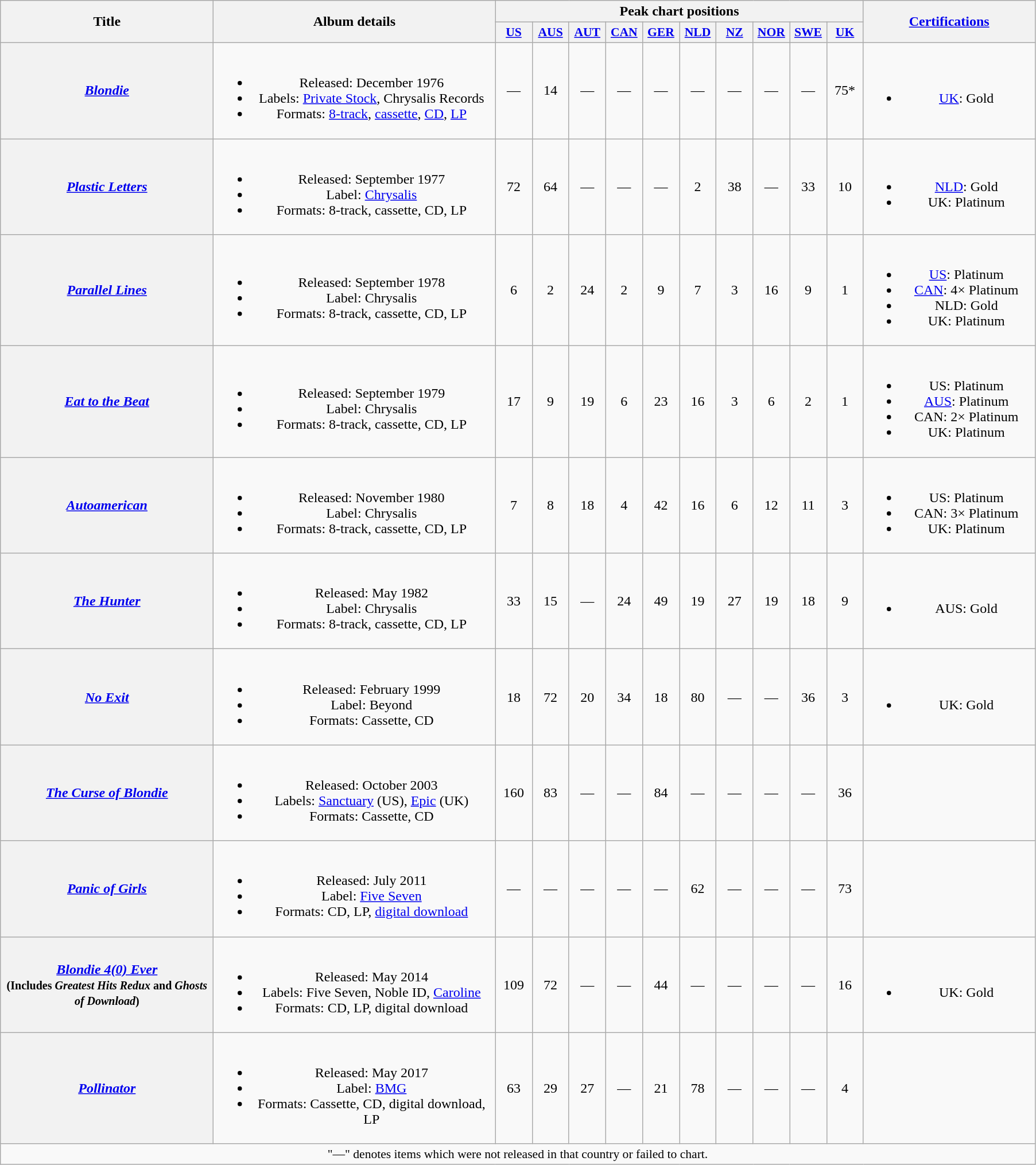<table class="wikitable plainrowheaders" style="text-align:center;" border="1">
<tr>
<th scope="col" rowspan="2" style="width:15em;">Title</th>
<th scope="col" rowspan="2" style="width:20em;">Album details</th>
<th scope="col" colspan="10">Peak chart positions</th>
<th scope="col" rowspan="2" style="width:12em;"><a href='#'>Certifications</a></th>
</tr>
<tr>
<th scope="col" style="width:2.5em;font-size:90%;"><a href='#'>US</a><br></th>
<th scope="col" style="width:2.5em;font-size:90%;"><a href='#'>AUS</a><br></th>
<th scope="col" style="width:2.5em;font-size:90%;"><a href='#'>AUT</a><br></th>
<th scope="col" style="width:2.5em;font-size:90%;"><a href='#'>CAN</a><br></th>
<th scope="col" style="width:2.5em;font-size:90%;"><a href='#'>GER</a><br></th>
<th scope="col" style="width:2.5em;font-size:90%;"><a href='#'>NLD</a><br></th>
<th scope="col" style="width:2.5em;font-size:90%;"><a href='#'>NZ</a><br></th>
<th scope="col" style="width:2.5em;font-size:90%;"><a href='#'>NOR</a><br></th>
<th scope="col" style="width:2.5em;font-size:90%;"><a href='#'>SWE</a><br></th>
<th scope="col" style="width:2.5em;font-size:90%;"><a href='#'>UK</a><br></th>
</tr>
<tr>
<th scope="row"><em><a href='#'>Blondie</a></em></th>
<td><br><ul><li>Released: December 1976</li><li>Labels: <a href='#'>Private Stock</a>, Chrysalis Records</li><li>Formats: <a href='#'>8-track</a>, <a href='#'>cassette</a>, <a href='#'>CD</a>, <a href='#'>LP</a></li></ul></td>
<td>—</td>
<td>14</td>
<td>—</td>
<td>—</td>
<td>—</td>
<td>—</td>
<td>—</td>
<td>—</td>
<td>—</td>
<td>75*</td>
<td><br><ul><li><a href='#'>UK</a>: Gold</li></ul></td>
</tr>
<tr>
<th scope="row"><em><a href='#'>Plastic Letters</a></em></th>
<td><br><ul><li>Released: September 1977</li><li>Label: <a href='#'>Chrysalis</a></li><li>Formats: 8-track, cassette, CD, LP</li></ul></td>
<td>72</td>
<td>64</td>
<td>—</td>
<td>—</td>
<td>—</td>
<td>2</td>
<td>38</td>
<td>—</td>
<td>33</td>
<td>10</td>
<td><br><ul><li><a href='#'>NLD</a>: Gold</li><li>UK: Platinum</li></ul></td>
</tr>
<tr>
<th scope="row"><em><a href='#'>Parallel Lines</a></em></th>
<td><br><ul><li>Released: September 1978</li><li>Label: Chrysalis</li><li>Formats: 8-track, cassette, CD, LP</li></ul></td>
<td>6</td>
<td>2</td>
<td>24</td>
<td>2</td>
<td>9</td>
<td>7</td>
<td>3</td>
<td>16</td>
<td>9</td>
<td>1</td>
<td><br><ul><li><a href='#'>US</a>: Platinum</li><li><a href='#'>CAN</a>: 4× Platinum</li><li>NLD: Gold</li><li>UK: Platinum</li></ul></td>
</tr>
<tr>
<th scope="row"><em><a href='#'>Eat to the Beat</a></em></th>
<td><br><ul><li>Released: September 1979</li><li>Label: Chrysalis</li><li>Formats: 8-track, cassette, CD, LP</li></ul></td>
<td>17</td>
<td>9</td>
<td>19</td>
<td>6</td>
<td>23</td>
<td>16</td>
<td>3</td>
<td>6</td>
<td>2</td>
<td>1</td>
<td><br><ul><li>US: Platinum</li><li><a href='#'>AUS</a>: Platinum</li><li>CAN: 2× Platinum</li><li>UK: Platinum</li></ul></td>
</tr>
<tr>
<th scope="row"><em><a href='#'>Autoamerican</a></em></th>
<td><br><ul><li>Released: November 1980</li><li>Label: Chrysalis</li><li>Formats: 8-track, cassette, CD, LP</li></ul></td>
<td>7</td>
<td>8</td>
<td>18</td>
<td>4</td>
<td>42</td>
<td>16</td>
<td>6</td>
<td>12</td>
<td>11</td>
<td>3</td>
<td><br><ul><li>US: Platinum</li><li>CAN: 3× Platinum</li><li>UK: Platinum</li></ul></td>
</tr>
<tr>
<th scope="row"><em><a href='#'>The Hunter</a></em></th>
<td><br><ul><li>Released: May 1982</li><li>Label: Chrysalis</li><li>Formats: 8-track, cassette, CD, LP</li></ul></td>
<td>33</td>
<td>15</td>
<td>—</td>
<td>24</td>
<td>49</td>
<td>19</td>
<td>27</td>
<td>19</td>
<td>18</td>
<td>9</td>
<td><br><ul><li>AUS: Gold</li></ul></td>
</tr>
<tr>
<th scope="row"><em><a href='#'>No Exit</a></em></th>
<td><br><ul><li>Released: February 1999</li><li>Label: Beyond</li><li>Formats: Cassette, CD</li></ul></td>
<td>18</td>
<td>72</td>
<td>20</td>
<td>34</td>
<td>18</td>
<td>80</td>
<td>—</td>
<td>—</td>
<td>36</td>
<td>3</td>
<td><br><ul><li>UK: Gold</li></ul></td>
</tr>
<tr>
<th scope="row"><em><a href='#'>The Curse of Blondie</a></em></th>
<td><br><ul><li>Released: October 2003</li><li>Labels: <a href='#'>Sanctuary</a> (US), <a href='#'>Epic</a> (UK)</li><li>Formats: Cassette, CD</li></ul></td>
<td>160</td>
<td>83</td>
<td>—</td>
<td>—</td>
<td>84</td>
<td>—</td>
<td>—</td>
<td>—</td>
<td>—</td>
<td>36</td>
<td></td>
</tr>
<tr>
<th scope="row"><em><a href='#'>Panic of Girls</a></em></th>
<td><br><ul><li>Released: July 2011</li><li>Label: <a href='#'>Five Seven</a></li><li>Formats: CD, LP, <a href='#'>digital download</a></li></ul></td>
<td>—</td>
<td>—</td>
<td>—</td>
<td>—</td>
<td>—</td>
<td>62</td>
<td>—</td>
<td>—</td>
<td>—</td>
<td>73</td>
<td></td>
</tr>
<tr>
<th scope="row"><em><a href='#'>Blondie 4(0) Ever</a></em><br><small>(Includes <em>Greatest Hits Redux</em> and <em>Ghosts of Download</em>)</small></th>
<td><br><ul><li>Released: May 2014</li><li>Labels: Five Seven, Noble ID, <a href='#'>Caroline</a></li><li>Formats: CD, LP, digital download</li></ul></td>
<td>109</td>
<td>72</td>
<td>—</td>
<td>—</td>
<td>44</td>
<td>—</td>
<td>—</td>
<td>—</td>
<td>—</td>
<td>16</td>
<td><br><ul><li>UK: Gold</li></ul></td>
</tr>
<tr>
<th scope="row"><em><a href='#'>Pollinator</a></em></th>
<td><br><ul><li>Released: May 2017</li><li>Label: <a href='#'>BMG</a></li><li>Formats: Cassette, CD, digital download, LP</li></ul></td>
<td>63</td>
<td>29</td>
<td>27</td>
<td>—</td>
<td>21</td>
<td>78</td>
<td>—</td>
<td>—</td>
<td>—</td>
<td>4</td>
<td></td>
</tr>
<tr>
<td colspan="14" align="center" style="font-size:90%;">"—" denotes items which were not released in that country or failed to chart.</td>
</tr>
</table>
